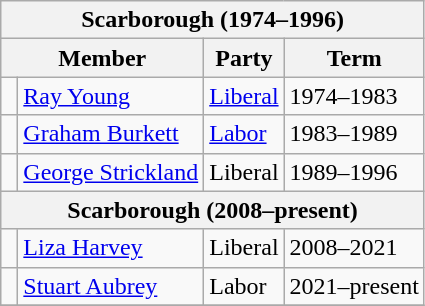<table class="wikitable">
<tr>
<th colspan="4">Scarborough (1974–1996)</th>
</tr>
<tr>
<th colspan="2">Member</th>
<th>Party</th>
<th>Term</th>
</tr>
<tr>
<td> </td>
<td><a href='#'>Ray Young</a></td>
<td><a href='#'>Liberal</a></td>
<td>1974–1983</td>
</tr>
<tr>
<td> </td>
<td><a href='#'>Graham Burkett</a></td>
<td><a href='#'>Labor</a></td>
<td>1983–1989</td>
</tr>
<tr>
<td> </td>
<td><a href='#'>George Strickland</a></td>
<td>Liberal</td>
<td>1989–1996</td>
</tr>
<tr>
<th colspan="4">Scarborough (2008–present)</th>
</tr>
<tr>
<td> </td>
<td><a href='#'>Liza Harvey</a></td>
<td>Liberal</td>
<td>2008–2021</td>
</tr>
<tr>
<td> </td>
<td><a href='#'>Stuart Aubrey</a></td>
<td>Labor</td>
<td>2021–present</td>
</tr>
<tr>
</tr>
</table>
